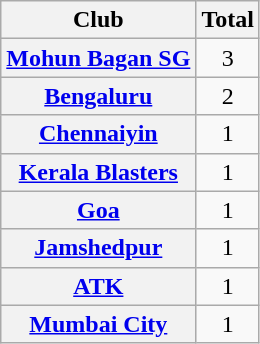<table class="sortable wikitable plainrowheaders">
<tr>
<th scope="col">Club</th>
<th scope="col">Total</th>
</tr>
<tr>
<th scope="row"><a href='#'>Mohun Bagan SG</a></th>
<td align="center">3</td>
</tr>
<tr>
<th scope="row"><a href='#'>Bengaluru</a></th>
<td align="center">2</td>
</tr>
<tr>
<th scope="row"><a href='#'>Chennaiyin</a></th>
<td align="center">1</td>
</tr>
<tr>
<th scope="row"><a href='#'>Kerala Blasters</a></th>
<td align="center">1</td>
</tr>
<tr>
<th scope="row"><a href='#'>Goa</a></th>
<td align="center">1</td>
</tr>
<tr>
<th scope="row"><a href='#'>Jamshedpur</a></th>
<td align="center">1</td>
</tr>
<tr>
<th scope="row"><a href='#'>ATK</a></th>
<td align="center">1</td>
</tr>
<tr>
<th scope="row"><a href='#'>Mumbai City</a></th>
<td align="center">1</td>
</tr>
</table>
